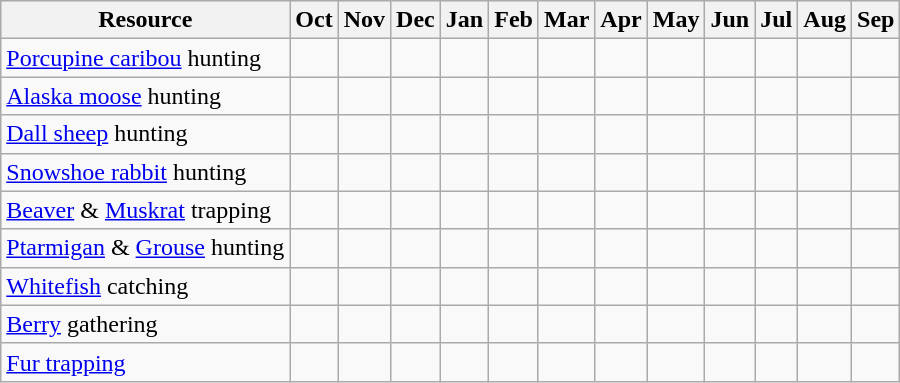<table class="wikitable">
<tr style="background:#efefef;">
<th>Resource</th>
<th>Oct</th>
<th>Nov</th>
<th>Dec</th>
<th>Jan</th>
<th>Feb</th>
<th>Mar</th>
<th>Apr</th>
<th>May</th>
<th>Jun</th>
<th>Jul</th>
<th>Aug</th>
<th>Sep</th>
</tr>
<tr>
<td><a href='#'>Porcupine caribou</a> hunting</td>
<td></td>
<td></td>
<td></td>
<td></td>
<td></td>
<td></td>
<td></td>
<td></td>
<td></td>
<td></td>
<td></td>
<td></td>
</tr>
<tr>
<td><a href='#'>Alaska moose</a> hunting</td>
<td></td>
<td></td>
<td></td>
<td></td>
<td></td>
<td></td>
<td></td>
<td></td>
<td></td>
<td></td>
<td></td>
<td></td>
</tr>
<tr>
<td><a href='#'>Dall sheep</a> hunting</td>
<td></td>
<td></td>
<td></td>
<td></td>
<td></td>
<td></td>
<td></td>
<td></td>
<td></td>
<td></td>
<td></td>
<td></td>
</tr>
<tr>
<td><a href='#'>Snowshoe rabbit</a> hunting</td>
<td></td>
<td></td>
<td></td>
<td></td>
<td></td>
<td></td>
<td></td>
<td></td>
<td></td>
<td></td>
<td></td>
<td></td>
</tr>
<tr>
<td><a href='#'>Beaver</a> & <a href='#'>Muskrat</a> trapping</td>
<td></td>
<td></td>
<td></td>
<td></td>
<td></td>
<td></td>
<td></td>
<td></td>
<td></td>
<td></td>
<td></td>
<td></td>
</tr>
<tr>
<td><a href='#'>Ptarmigan</a> & <a href='#'>Grouse</a> hunting</td>
<td></td>
<td></td>
<td></td>
<td></td>
<td></td>
<td></td>
<td></td>
<td></td>
<td></td>
<td></td>
<td></td>
<td></td>
</tr>
<tr>
<td><a href='#'>Whitefish</a> catching</td>
<td></td>
<td></td>
<td></td>
<td></td>
<td></td>
<td></td>
<td></td>
<td></td>
<td></td>
<td></td>
<td></td>
<td></td>
</tr>
<tr>
<td><a href='#'>Berry</a> gathering</td>
<td></td>
<td></td>
<td></td>
<td></td>
<td></td>
<td></td>
<td></td>
<td></td>
<td></td>
<td></td>
<td></td>
<td></td>
</tr>
<tr>
<td><a href='#'>Fur trapping</a></td>
<td></td>
<td></td>
<td></td>
<td></td>
<td></td>
<td></td>
<td></td>
<td></td>
<td></td>
<td></td>
<td></td>
<td></td>
</tr>
</table>
